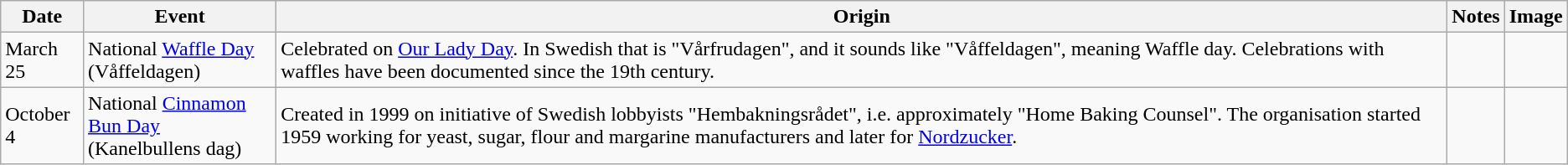<table class="wikitable sortable">
<tr>
<th>Date</th>
<th>Event</th>
<th>Origin</th>
<th>Notes</th>
<th>Image</th>
</tr>
<tr>
<td>March 25</td>
<td>National <a href='#'>Waffle Day</a> <br>(Våffeldagen)</td>
<td>Celebrated on <a href='#'>Our Lady Day</a>. In Swedish that is "Vårfrudagen", and it sounds like "Våffeldagen", meaning Waffle day. Celebrations with waffles have been documented since the 19th century.</td>
<td></td>
<td></td>
</tr>
<tr>
<td>October 4</td>
<td>National <a href='#'>Cinnamon Bun Day</a> <br>(Kanelbullens dag)</td>
<td>Created in 1999 on initiative of Swedish lobbyists "Hembakningsrådet", i.e. approximately "Home Baking Counsel". The organisation started 1959 working for yeast, sugar, flour and margarine manufacturers and later for <a href='#'>Nordzucker</a>.</td>
<td></td>
<td></td>
</tr>
</table>
